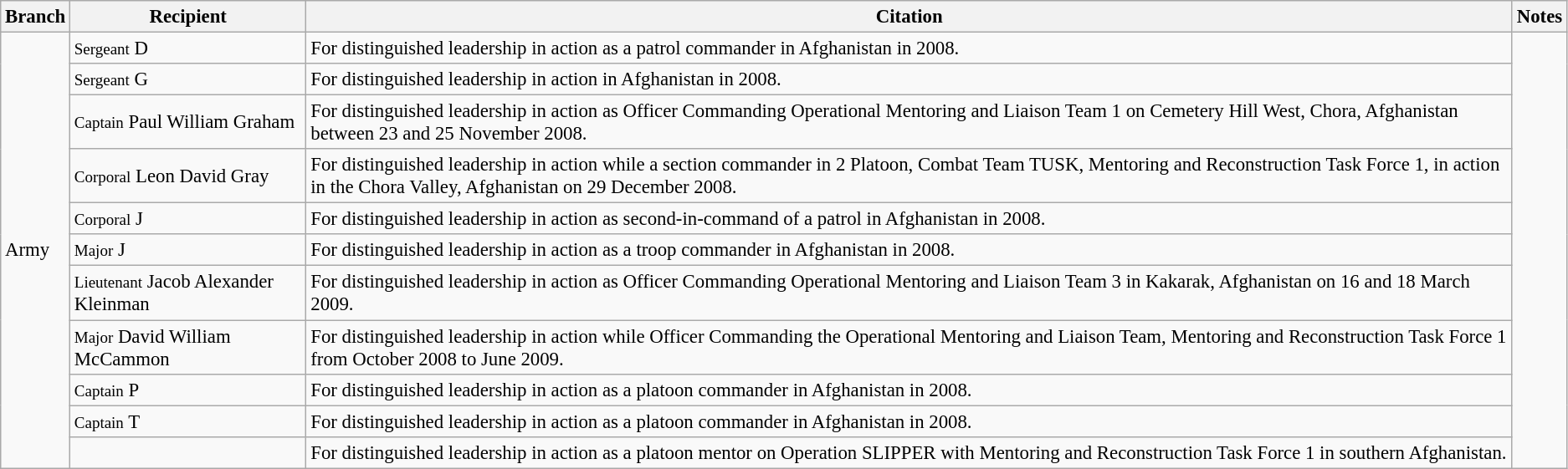<table class="wikitable" style="font-size:95%;">
<tr>
<th>Branch</th>
<th>Recipient</th>
<th>Citation</th>
<th>Notes</th>
</tr>
<tr>
<td rowspan=11>Army</td>
<td><small>Sergeant</small> D</td>
<td>For distinguished leadership in action as a patrol commander in Afghanistan in 2008.</td>
<td rowspan=11></td>
</tr>
<tr>
<td><small>Sergeant</small> G</td>
<td>For distinguished leadership in action in Afghanistan in 2008.</td>
</tr>
<tr>
<td><small>Captain</small> Paul William Graham</td>
<td>For distinguished leadership in action as Officer Commanding Operational Mentoring and Liaison Team 1 on Cemetery Hill West, Chora, Afghanistan between 23 and 25 November 2008.</td>
</tr>
<tr>
<td><small>Corporal</small> Leon David Gray</td>
<td>For distinguished leadership in action while a section commander in 2 Platoon, Combat Team TUSK, Mentoring and Reconstruction Task Force 1, in action in the Chora Valley, Afghanistan on 29 December 2008.</td>
</tr>
<tr>
<td><small>Corporal</small> J</td>
<td>For distinguished leadership in action as second-in-command of a patrol in Afghanistan in 2008.</td>
</tr>
<tr>
<td><small>Major</small> J</td>
<td>For distinguished leadership in action as a troop commander in Afghanistan in 2008.</td>
</tr>
<tr>
<td><small>Lieutenant</small> Jacob Alexander Kleinman</td>
<td>For distinguished leadership in action as Officer Commanding Operational Mentoring and Liaison Team 3 in Kakarak, Afghanistan on 16 and 18 March 2009.</td>
</tr>
<tr>
<td><small>Major</small> David William McCammon</td>
<td>For distinguished leadership in action while Officer Commanding the Operational Mentoring and Liaison Team, Mentoring and Reconstruction Task Force 1 from October 2008 to June 2009.</td>
</tr>
<tr>
<td><small>Captain</small> P</td>
<td>For distinguished leadership in action as a platoon commander in Afghanistan in 2008.</td>
</tr>
<tr>
<td><small>Captain</small> T</td>
<td>For distinguished leadership in action as a platoon commander in Afghanistan in 2008.</td>
</tr>
<tr>
<td></td>
<td>For distinguished leadership in action as a platoon mentor on Operation SLIPPER with Mentoring and Reconstruction Task Force 1 in southern Afghanistan.</td>
</tr>
</table>
